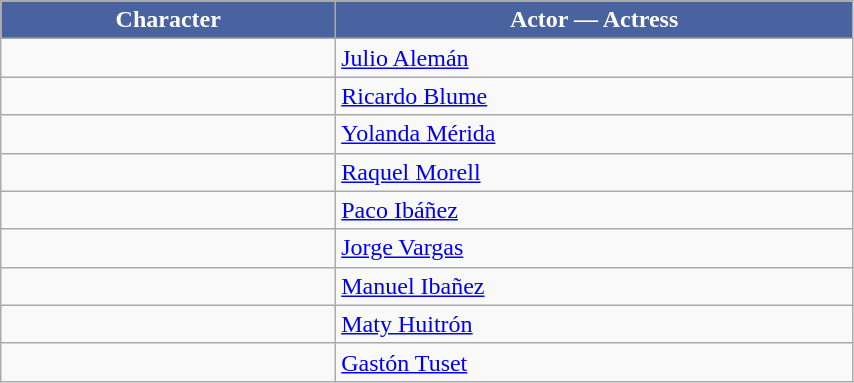<table class="wikitable plainrowheaders" style="width:45%; margin:left;">
<tr style="color:white">
<th scope="col" style="background:#4863a0;">Character</th>
<th scope="col" style="background:#4863a0;">Actor — Actress</th>
</tr>
<tr>
<td></td>
<td><a href='#'>Julio Alemán</a></td>
</tr>
<tr>
<td></td>
<td><a href='#'>Ricardo Blume</a></td>
</tr>
<tr>
<td></td>
<td><a href='#'>Yolanda Mérida</a></td>
</tr>
<tr>
<td></td>
<td><a href='#'>Raquel Morell</a></td>
</tr>
<tr>
<td></td>
<td><a href='#'>Paco Ibáñez</a></td>
</tr>
<tr>
<td></td>
<td><a href='#'>Jorge Vargas</a></td>
</tr>
<tr>
<td></td>
<td><a href='#'>Manuel Ibañez</a></td>
</tr>
<tr>
<td></td>
<td><a href='#'>Maty Huitrón</a></td>
</tr>
<tr>
<td></td>
<td><a href='#'>Gastón Tuset</a></td>
</tr>
</table>
